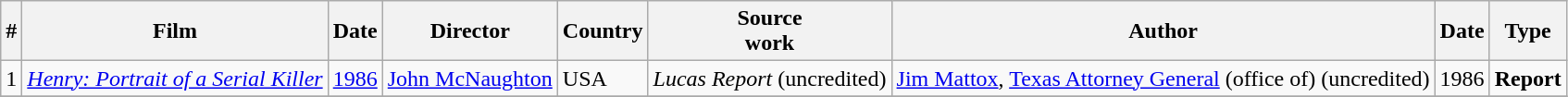<table class="wikitable">
<tr>
<th>#</th>
<th>Film</th>
<th>Date</th>
<th>Director</th>
<th>Country</th>
<th>Source<br>work</th>
<th>Author</th>
<th>Date</th>
<th>Type</th>
</tr>
<tr>
<td>1</td>
<td><em><a href='#'>Henry: Portrait of a Serial Killer</a></em></td>
<td><a href='#'>1986</a></td>
<td><a href='#'>John McNaughton</a></td>
<td>USA</td>
<td><em>Lucas Report</em> (uncredited)</td>
<td><a href='#'>Jim Mattox</a>, <a href='#'>Texas Attorney General</a> (office of) (uncredited)</td>
<td>1986</td>
<td><strong>Report</strong></td>
</tr>
<tr>
</tr>
</table>
